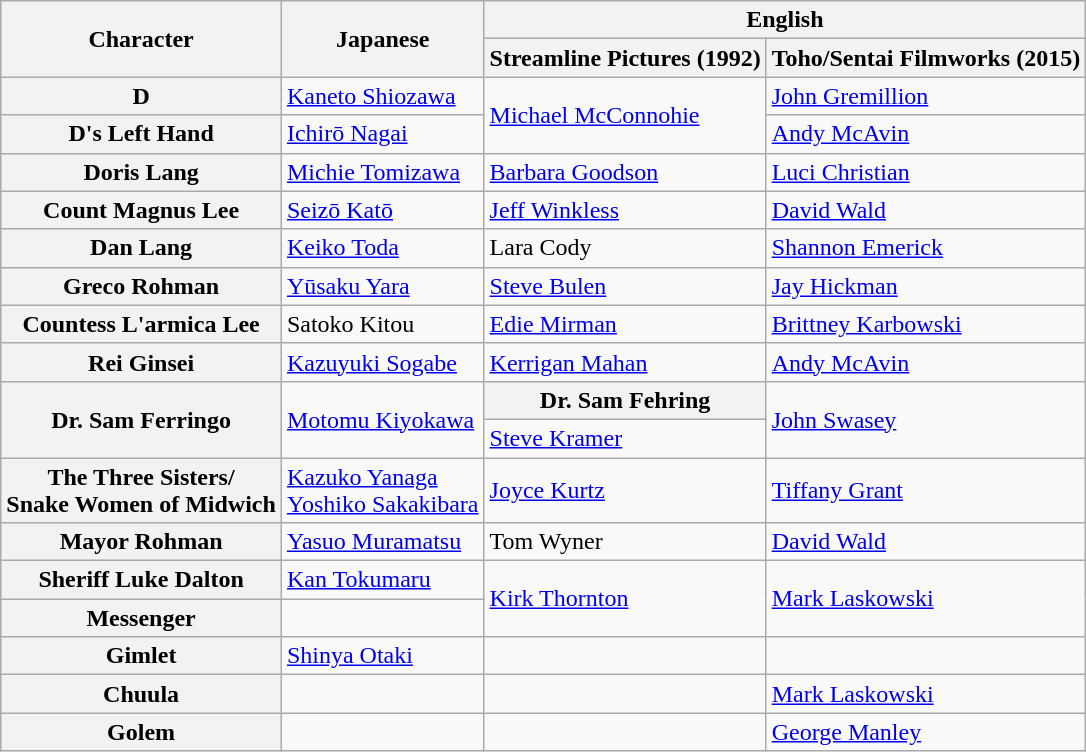<table class="wikitable">
<tr>
<th rowspan="2">Character</th>
<th rowspan="2">Japanese</th>
<th colspan="2">English</th>
</tr>
<tr>
<th>Streamline Pictures (1992)</th>
<th>Toho/Sentai Filmworks (2015)</th>
</tr>
<tr>
<th>D</th>
<td><a href='#'>Kaneto Shiozawa</a></td>
<td rowspan="2"><a href='#'>Michael McConnohie</a></td>
<td><a href='#'>John Gremillion</a></td>
</tr>
<tr>
<th>D's Left Hand</th>
<td><a href='#'>Ichirō Nagai</a></td>
<td><a href='#'>Andy McAvin</a></td>
</tr>
<tr>
<th>Doris Lang</th>
<td><a href='#'>Michie Tomizawa</a></td>
<td><a href='#'>Barbara Goodson</a></td>
<td><a href='#'>Luci Christian</a></td>
</tr>
<tr>
<th>Count Magnus Lee</th>
<td><a href='#'>Seizō Katō</a></td>
<td><a href='#'>Jeff Winkless</a></td>
<td><a href='#'>David Wald</a></td>
</tr>
<tr>
<th>Dan Lang</th>
<td><a href='#'>Keiko Toda</a></td>
<td>Lara Cody</td>
<td><a href='#'>Shannon Emerick</a></td>
</tr>
<tr>
<th>Greco Rohman</th>
<td><a href='#'>Yūsaku Yara</a></td>
<td><a href='#'>Steve Bulen</a></td>
<td><a href='#'>Jay Hickman</a></td>
</tr>
<tr>
<th>Countess L'armica Lee</th>
<td>Satoko Kitou</td>
<td><a href='#'>Edie Mirman</a></td>
<td><a href='#'>Brittney Karbowski</a></td>
</tr>
<tr>
<th>Rei Ginsei</th>
<td><a href='#'>Kazuyuki Sogabe</a></td>
<td><a href='#'>Kerrigan Mahan</a></td>
<td><a href='#'>Andy McAvin</a></td>
</tr>
<tr>
<th rowspan="2">Dr. Sam Ferringo</th>
<td rowspan="2"><a href='#'>Motomu Kiyokawa</a></td>
<th>Dr. Sam Fehring</th>
<td rowspan="2"><a href='#'>John Swasey</a></td>
</tr>
<tr>
<td><a href='#'>Steve Kramer</a></td>
</tr>
<tr>
<th>The Three Sisters/<br>Snake Women of Midwich</th>
<td><a href='#'>Kazuko Yanaga</a><br><a href='#'>Yoshiko Sakakibara</a></td>
<td><a href='#'>Joyce Kurtz</a></td>
<td><a href='#'>Tiffany Grant</a></td>
</tr>
<tr>
<th>Mayor Rohman</th>
<td><a href='#'>Yasuo Muramatsu</a></td>
<td>Tom Wyner</td>
<td><a href='#'>David Wald</a></td>
</tr>
<tr>
<th>Sheriff Luke Dalton</th>
<td><a href='#'>Kan Tokumaru</a></td>
<td rowspan="2"><a href='#'>Kirk Thornton</a></td>
<td rowspan="2"><a href='#'>Mark Laskowski</a></td>
</tr>
<tr>
<th>Messenger</th>
<td></td>
</tr>
<tr>
<th>Gimlet</th>
<td><a href='#'>Shinya Otaki</a></td>
<td></td>
<td></td>
</tr>
<tr>
<th>Chuula</th>
<td></td>
<td></td>
<td><a href='#'>Mark Laskowski</a></td>
</tr>
<tr>
<th>Golem</th>
<td></td>
<td></td>
<td><a href='#'>George Manley</a></td>
</tr>
</table>
